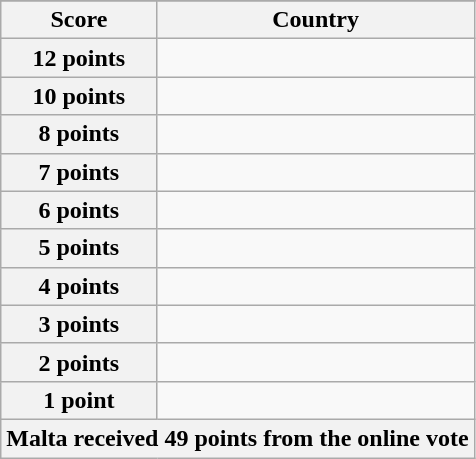<table class="wikitable">
<tr>
</tr>
<tr>
<th scope="col" width="33%">Score</th>
<th scope="col">Country</th>
</tr>
<tr>
<th scope="row">12 points</th>
<td></td>
</tr>
<tr>
<th scope="row">10 points</th>
<td></td>
</tr>
<tr>
<th scope="row">8 points</th>
<td></td>
</tr>
<tr>
<th scope="row">7 points</th>
<td></td>
</tr>
<tr>
<th scope="row">6 points</th>
<td></td>
</tr>
<tr>
<th scope="row">5 points</th>
<td></td>
</tr>
<tr>
<th scope="row">4 points</th>
<td></td>
</tr>
<tr>
<th scope="row">3 points</th>
<td></td>
</tr>
<tr>
<th scope="row">2 points</th>
<td></td>
</tr>
<tr>
<th scope="row">1 point</th>
<td></td>
</tr>
<tr>
<th colspan="2">Malta received 49 points from the online vote</th>
</tr>
</table>
